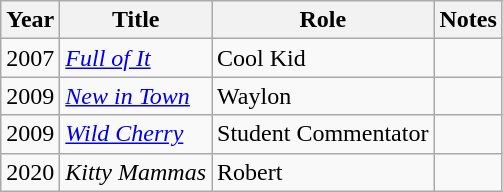<table class="wikitable sortable">
<tr>
<th>Year</th>
<th>Title</th>
<th>Role</th>
<th>Notes</th>
</tr>
<tr>
<td>2007</td>
<td><em><a href='#'>Full of It</a></em></td>
<td>Cool Kid</td>
<td></td>
</tr>
<tr>
<td>2009</td>
<td><em><a href='#'>New in Town</a></em></td>
<td>Waylon</td>
<td></td>
</tr>
<tr>
<td>2009</td>
<td><a href='#'><em>Wild Cherry</em></a></td>
<td>Student Commentator</td>
<td></td>
</tr>
<tr>
<td>2020</td>
<td><em>Kitty Mammas</em></td>
<td>Robert</td>
<td></td>
</tr>
</table>
